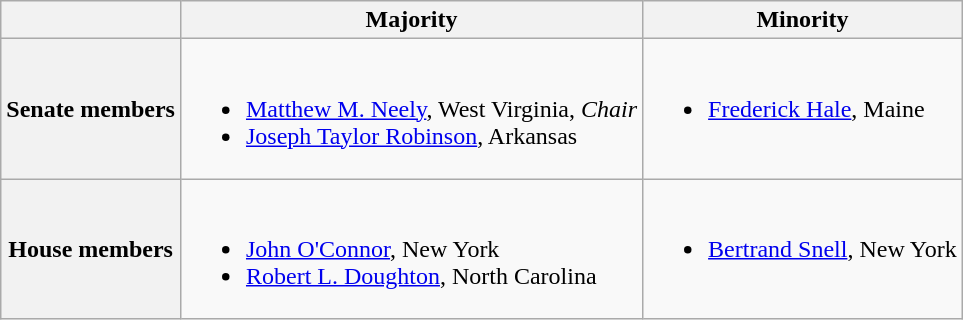<table class=wikitable>
<tr>
<th></th>
<th>Majority</th>
<th>Minority</th>
</tr>
<tr>
<th>Senate members</th>
<td valign="top" ><br><ul><li><a href='#'>Matthew M. Neely</a>, West Virginia, <em>Chair</em></li><li><a href='#'>Joseph Taylor Robinson</a>, Arkansas</li></ul></td>
<td valign="top" ><br><ul><li><a href='#'>Frederick Hale</a>, Maine</li></ul></td>
</tr>
<tr>
<th>House members</th>
<td valign="top" ><br><ul><li><a href='#'>John O'Connor</a>, New York</li><li><a href='#'>Robert L. Doughton</a>, North Carolina</li></ul></td>
<td valign="top" ><br><ul><li><a href='#'>Bertrand Snell</a>, New York</li></ul></td>
</tr>
</table>
